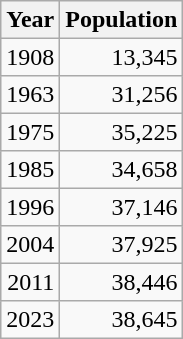<table class="wikitable" style="line-height:1.1em;">
<tr>
<th>Year</th>
<th>Population</th>
</tr>
<tr align="right">
<td>1908</td>
<td>13,345</td>
</tr>
<tr align="right">
<td>1963</td>
<td>31,256</td>
</tr>
<tr align="right">
<td>1975</td>
<td>35,225</td>
</tr>
<tr align="right">
<td>1985</td>
<td>34,658</td>
</tr>
<tr align="right">
<td>1996</td>
<td>37,146</td>
</tr>
<tr align="right">
<td>2004</td>
<td>37,925</td>
</tr>
<tr align="right">
<td>2011</td>
<td>38,446</td>
</tr>
<tr align="right">
<td>2023</td>
<td>38,645</td>
</tr>
</table>
